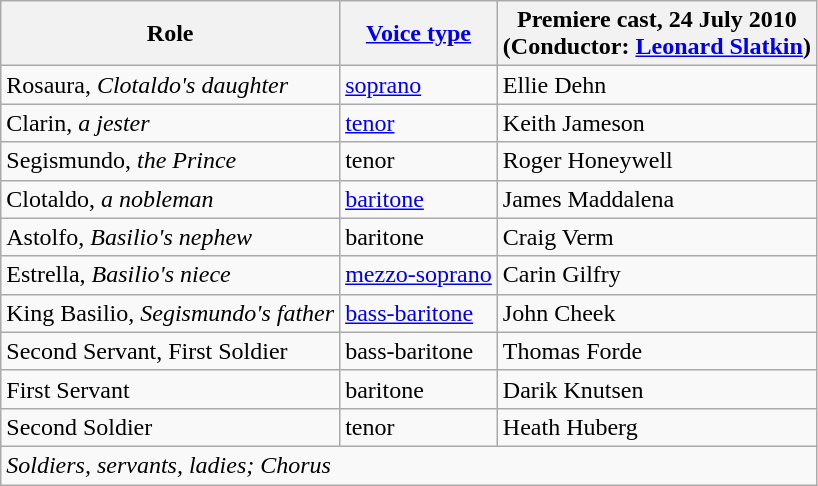<table class="wikitable">
<tr>
<th>Role</th>
<th><a href='#'>Voice type</a></th>
<th>Premiere cast, 24 July 2010<br>(Conductor: <a href='#'>Leonard Slatkin</a>)</th>
</tr>
<tr>
<td>Rosaura, <em>Clotaldo's daughter</em></td>
<td><a href='#'>soprano</a></td>
<td>Ellie Dehn</td>
</tr>
<tr>
<td>Clarin, <em>a jester</em></td>
<td><a href='#'>tenor</a></td>
<td>Keith Jameson</td>
</tr>
<tr>
<td>Segismundo, <em>the Prince</em></td>
<td>tenor</td>
<td>Roger Honeywell</td>
</tr>
<tr>
<td>Clotaldo, <em>a nobleman</em></td>
<td><a href='#'>baritone</a></td>
<td>James Maddalena</td>
</tr>
<tr>
<td>Astolfo, <em>Basilio's nephew</em></td>
<td>baritone</td>
<td>Craig Verm</td>
</tr>
<tr>
<td>Estrella, <em>Basilio's niece</em></td>
<td><a href='#'>mezzo-soprano</a></td>
<td>Carin Gilfry</td>
</tr>
<tr>
<td>King Basilio, <em>Segismundo's father</em></td>
<td><a href='#'>bass-baritone</a></td>
<td>John Cheek</td>
</tr>
<tr>
<td>Second Servant, First Soldier</td>
<td>bass-baritone</td>
<td>Thomas Forde</td>
</tr>
<tr>
<td>First Servant</td>
<td>baritone</td>
<td>Darik Knutsen</td>
</tr>
<tr>
<td>Second Soldier</td>
<td>tenor</td>
<td>Heath Huberg</td>
</tr>
<tr>
<td colspan="3"><em>Soldiers, servants, ladies; Chorus</em></td>
</tr>
</table>
